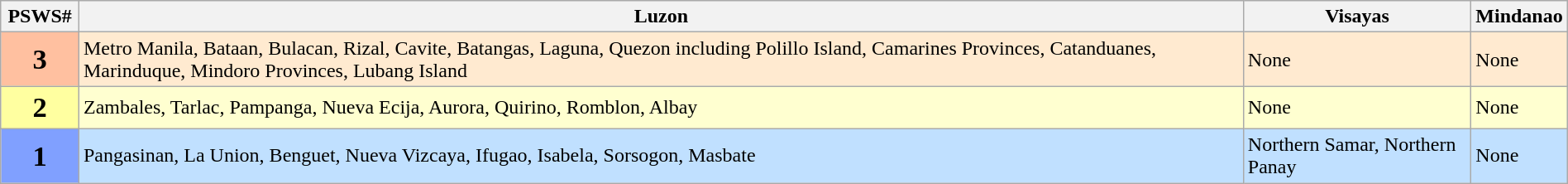<table class="wikitable" style="margin:1em auto 1em auto;">
<tr>
<th width="5%">PSWS#</th>
<th>Luzon</th>
<th>Visayas</th>
<th>Mindanao</th>
</tr>
<tr>
<th style="background-color:#ffc0a0"><big><big>3</big></big></th>
<td style="background-color:#ffead0">Metro Manila, Bataan, Bulacan, Rizal, Cavite, Batangas, Laguna, Quezon including Polillo Island, Camarines Provinces, Catanduanes, Marinduque, Mindoro Provinces, Lubang Island</td>
<td style="background-color:#ffead0">None</td>
<td style="background-color:#ffead0">None</td>
</tr>
<tr>
<th style="background-color:#ffffa0"><big><big>2</big></big></th>
<td style="background-color:#ffffd0">Zambales, Tarlac, Pampanga, Nueva Ecija, Aurora, Quirino, Romblon, Albay</td>
<td style="background-color:#ffffd0">None</td>
<td style="background-color:#ffffd0">None</td>
</tr>
<tr>
<th style="background-color:#80a0ff"><big><big>1</big></big></th>
<td style="background-color:#c0e0ff">Pangasinan, La Union, Benguet, Nueva Vizcaya, Ifugao, Isabela, Sorsogon, Masbate</td>
<td style="background-color:#c0e0ff">Northern Samar, Northern Panay</td>
<td style="background-color:#c0e0ff">None</td>
</tr>
</table>
